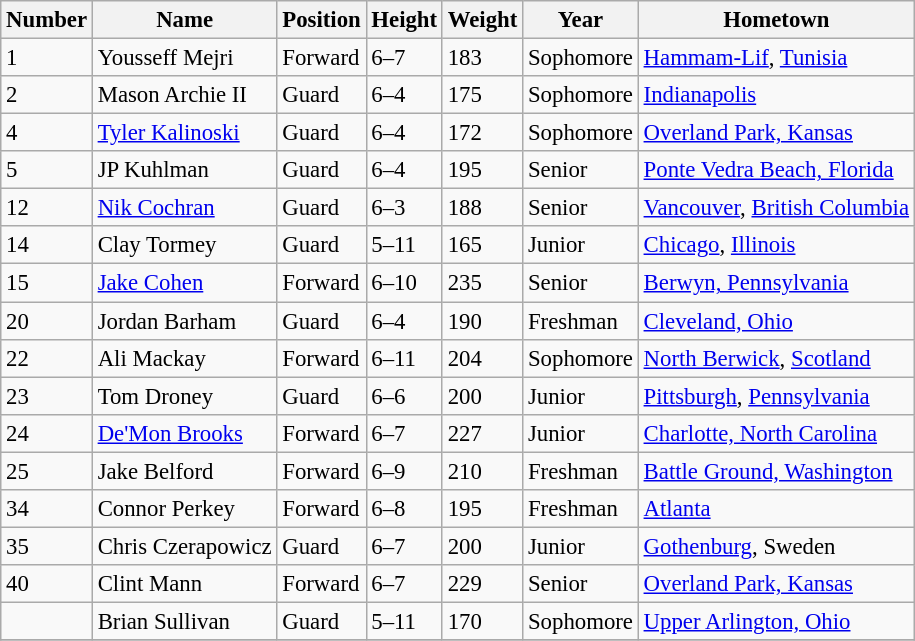<table class="wikitable" style="font-size: 95%;">
<tr>
<th>Number</th>
<th>Name</th>
<th>Position</th>
<th>Height</th>
<th>Weight</th>
<th>Year</th>
<th>Hometown</th>
</tr>
<tr>
<td>1</td>
<td>Yousseff Mejri</td>
<td>Forward</td>
<td>6–7</td>
<td>183</td>
<td>Sophomore</td>
<td><a href='#'>Hammam-Lif</a>, <a href='#'>Tunisia</a></td>
</tr>
<tr>
<td>2</td>
<td>Mason Archie II</td>
<td>Guard</td>
<td>6–4</td>
<td>175</td>
<td>Sophomore</td>
<td><a href='#'>Indianapolis</a></td>
</tr>
<tr>
<td>4</td>
<td><a href='#'>Tyler Kalinoski</a></td>
<td>Guard</td>
<td>6–4</td>
<td>172</td>
<td>Sophomore</td>
<td><a href='#'>Overland Park, Kansas</a></td>
</tr>
<tr>
<td>5</td>
<td>JP Kuhlman</td>
<td>Guard</td>
<td>6–4</td>
<td>195</td>
<td>Senior</td>
<td><a href='#'>Ponte Vedra Beach, Florida</a></td>
</tr>
<tr>
<td>12</td>
<td><a href='#'>Nik Cochran</a></td>
<td>Guard</td>
<td>6–3</td>
<td>188</td>
<td>Senior</td>
<td><a href='#'>Vancouver</a>, <a href='#'>British Columbia</a></td>
</tr>
<tr>
<td>14</td>
<td>Clay Tormey</td>
<td>Guard</td>
<td>5–11</td>
<td>165</td>
<td>Junior</td>
<td><a href='#'>Chicago</a>, <a href='#'>Illinois</a></td>
</tr>
<tr>
<td>15</td>
<td><a href='#'>Jake Cohen</a></td>
<td>Forward</td>
<td>6–10</td>
<td>235</td>
<td>Senior</td>
<td><a href='#'>Berwyn, Pennsylvania</a></td>
</tr>
<tr>
<td>20</td>
<td>Jordan Barham</td>
<td>Guard</td>
<td>6–4</td>
<td>190</td>
<td>Freshman</td>
<td><a href='#'>Cleveland, Ohio</a></td>
</tr>
<tr>
<td>22</td>
<td>Ali Mackay</td>
<td>Forward</td>
<td>6–11</td>
<td>204</td>
<td>Sophomore</td>
<td><a href='#'>North Berwick</a>, <a href='#'>Scotland</a></td>
</tr>
<tr>
<td>23</td>
<td>Tom Droney</td>
<td>Guard</td>
<td>6–6</td>
<td>200</td>
<td>Junior</td>
<td><a href='#'>Pittsburgh</a>, <a href='#'>Pennsylvania</a></td>
</tr>
<tr>
<td>24</td>
<td><a href='#'>De'Mon Brooks</a></td>
<td>Forward</td>
<td>6–7</td>
<td>227</td>
<td>Junior</td>
<td><a href='#'>Charlotte, North Carolina</a></td>
</tr>
<tr>
<td>25</td>
<td>Jake Belford</td>
<td>Forward</td>
<td>6–9</td>
<td>210</td>
<td>Freshman</td>
<td><a href='#'>Battle Ground, Washington</a></td>
</tr>
<tr>
<td>34</td>
<td>Connor Perkey</td>
<td>Forward</td>
<td>6–8</td>
<td>195</td>
<td>Freshman</td>
<td><a href='#'>Atlanta</a></td>
</tr>
<tr>
<td>35</td>
<td>Chris Czerapowicz</td>
<td>Guard</td>
<td>6–7</td>
<td>200</td>
<td>Junior</td>
<td><a href='#'>Gothenburg</a>, Sweden</td>
</tr>
<tr>
<td>40</td>
<td>Clint Mann</td>
<td>Forward</td>
<td>6–7</td>
<td>229</td>
<td>Senior</td>
<td><a href='#'>Overland Park, Kansas</a></td>
</tr>
<tr>
<td></td>
<td>Brian Sullivan</td>
<td>Guard</td>
<td>5–11</td>
<td>170</td>
<td>Sophomore</td>
<td><a href='#'>Upper Arlington, Ohio</a></td>
</tr>
<tr>
</tr>
</table>
